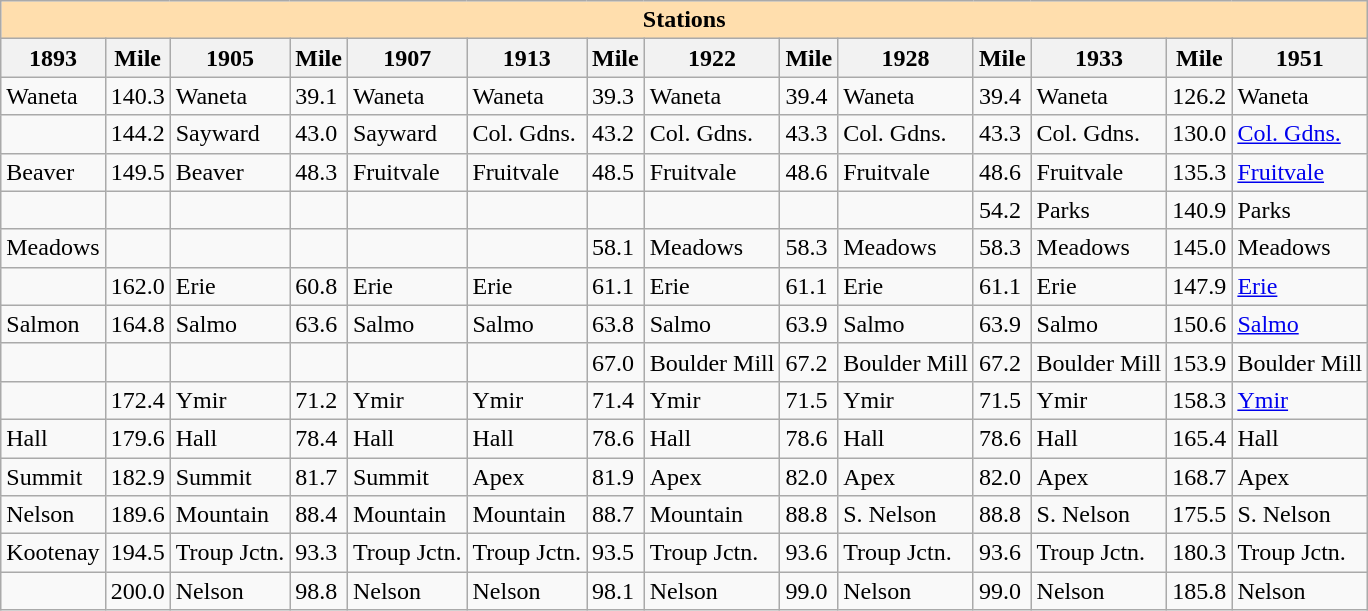<table class="wikitable">
<tr>
<th colspan="14" style="background:#ffdead;">Stations</th>
</tr>
<tr>
<th>1893</th>
<th>Mile</th>
<th>1905</th>
<th>Mile</th>
<th>1907</th>
<th>1913</th>
<th>Mile</th>
<th>1922</th>
<th>Mile</th>
<th>1928</th>
<th>Mile</th>
<th>1933</th>
<th>Mile</th>
<th>1951</th>
</tr>
<tr>
<td>Waneta</td>
<td>140.3</td>
<td>Waneta</td>
<td>39.1</td>
<td>Waneta</td>
<td>Waneta</td>
<td>39.3</td>
<td>Waneta</td>
<td>39.4</td>
<td>Waneta</td>
<td>39.4</td>
<td>Waneta</td>
<td>126.2</td>
<td>Waneta</td>
</tr>
<tr>
<td></td>
<td>144.2</td>
<td>Sayward</td>
<td>43.0</td>
<td>Sayward</td>
<td>Col. Gdns.</td>
<td>43.2</td>
<td>Col. Gdns.</td>
<td>43.3</td>
<td>Col. Gdns.</td>
<td>43.3</td>
<td>Col. Gdns.</td>
<td>130.0</td>
<td><a href='#'>Col. Gdns.</a></td>
</tr>
<tr>
<td>Beaver</td>
<td>149.5</td>
<td>Beaver</td>
<td>48.3</td>
<td>Fruitvale</td>
<td>Fruitvale</td>
<td>48.5</td>
<td>Fruitvale</td>
<td>48.6</td>
<td>Fruitvale</td>
<td>48.6</td>
<td>Fruitvale</td>
<td>135.3</td>
<td><a href='#'>Fruitvale</a></td>
</tr>
<tr>
<td></td>
<td></td>
<td></td>
<td></td>
<td></td>
<td></td>
<td></td>
<td></td>
<td></td>
<td></td>
<td>54.2</td>
<td>Parks</td>
<td>140.9</td>
<td>Parks</td>
</tr>
<tr>
<td>Meadows</td>
<td></td>
<td></td>
<td></td>
<td></td>
<td></td>
<td>58.1</td>
<td>Meadows</td>
<td>58.3</td>
<td>Meadows</td>
<td>58.3</td>
<td>Meadows</td>
<td>145.0</td>
<td>Meadows</td>
</tr>
<tr>
<td></td>
<td>162.0</td>
<td>Erie</td>
<td>60.8</td>
<td>Erie</td>
<td>Erie</td>
<td>61.1</td>
<td>Erie</td>
<td>61.1</td>
<td>Erie</td>
<td>61.1</td>
<td>Erie</td>
<td>147.9</td>
<td><a href='#'>Erie</a></td>
</tr>
<tr>
<td>Salmon</td>
<td>164.8</td>
<td>Salmo</td>
<td>63.6</td>
<td>Salmo</td>
<td>Salmo</td>
<td>63.8</td>
<td>Salmo</td>
<td>63.9</td>
<td>Salmo</td>
<td>63.9</td>
<td>Salmo</td>
<td>150.6</td>
<td><a href='#'>Salmo</a></td>
</tr>
<tr>
<td></td>
<td></td>
<td></td>
<td></td>
<td></td>
<td></td>
<td>67.0</td>
<td>Boulder Mill</td>
<td>67.2</td>
<td>Boulder Mill</td>
<td>67.2</td>
<td>Boulder Mill</td>
<td>153.9</td>
<td>Boulder Mill</td>
</tr>
<tr>
<td></td>
<td>172.4</td>
<td>Ymir</td>
<td>71.2</td>
<td>Ymir</td>
<td>Ymir</td>
<td>71.4</td>
<td>Ymir</td>
<td>71.5</td>
<td>Ymir</td>
<td>71.5</td>
<td>Ymir</td>
<td>158.3</td>
<td><a href='#'>Ymir</a></td>
</tr>
<tr>
<td>Hall</td>
<td>179.6</td>
<td>Hall</td>
<td>78.4</td>
<td>Hall</td>
<td>Hall</td>
<td>78.6</td>
<td>Hall</td>
<td>78.6</td>
<td>Hall</td>
<td>78.6</td>
<td>Hall</td>
<td>165.4</td>
<td>Hall</td>
</tr>
<tr>
<td>Summit</td>
<td>182.9</td>
<td>Summit</td>
<td>81.7</td>
<td>Summit</td>
<td>Apex</td>
<td>81.9</td>
<td>Apex</td>
<td>82.0</td>
<td>Apex</td>
<td>82.0</td>
<td>Apex</td>
<td>168.7</td>
<td>Apex</td>
</tr>
<tr>
<td>Nelson</td>
<td>189.6</td>
<td>Mountain</td>
<td>88.4</td>
<td>Mountain</td>
<td>Mountain</td>
<td>88.7</td>
<td>Mountain</td>
<td>88.8</td>
<td>S. Nelson</td>
<td>88.8</td>
<td>S. Nelson</td>
<td>175.5</td>
<td>S. Nelson</td>
</tr>
<tr>
<td>Kootenay</td>
<td>194.5</td>
<td>Troup Jctn.</td>
<td>93.3</td>
<td>Troup Jctn.</td>
<td>Troup Jctn.</td>
<td>93.5</td>
<td>Troup Jctn.</td>
<td>93.6</td>
<td>Troup Jctn.</td>
<td>93.6</td>
<td>Troup Jctn.</td>
<td>180.3</td>
<td>Troup Jctn.</td>
</tr>
<tr>
<td></td>
<td>200.0</td>
<td>Nelson</td>
<td>98.8</td>
<td>Nelson</td>
<td>Nelson</td>
<td>98.1</td>
<td>Nelson</td>
<td>99.0</td>
<td>Nelson</td>
<td>99.0</td>
<td>Nelson</td>
<td>185.8</td>
<td>Nelson</td>
</tr>
</table>
